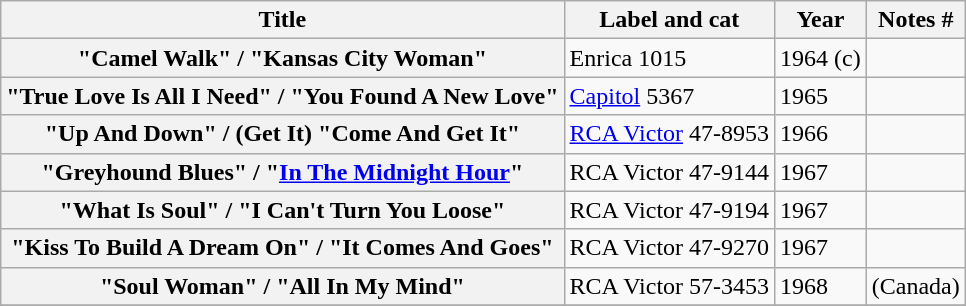<table class="wikitable plainrowheaders sortable">
<tr>
<th scope="col">Title</th>
<th scope="col">Label and cat</th>
<th scope="col">Year</th>
<th scope="col" class="unsortable">Notes #</th>
</tr>
<tr>
<th scope="row">"Camel Walk" / "Kansas City Woman"</th>
<td>Enrica 1015</td>
<td>1964 (c)</td>
<td></td>
</tr>
<tr>
<th scope="row">"True Love Is All I Need" / "You Found A New Love"</th>
<td><a href='#'>Capitol</a> 5367</td>
<td>1965</td>
<td></td>
</tr>
<tr>
<th scope="row">"Up And Down" / (Get It) "Come And Get It"</th>
<td><a href='#'>RCA Victor</a> 47-8953</td>
<td>1966</td>
<td></td>
</tr>
<tr>
<th scope="row">"Greyhound Blues" / "<a href='#'>In The Midnight Hour</a>"</th>
<td>RCA Victor 47-9144</td>
<td>1967</td>
<td></td>
</tr>
<tr>
<th scope="row">"What Is Soul" / "I Can't Turn You Loose"</th>
<td>RCA Victor 47-9194</td>
<td>1967</td>
<td></td>
</tr>
<tr>
<th scope="row">"Kiss To Build A Dream On" / "It Comes And Goes"</th>
<td>RCA Victor 47-9270</td>
<td>1967</td>
<td></td>
</tr>
<tr>
<th scope="row">"Soul Woman" / "All In My Mind"</th>
<td>RCA Victor 57-3453</td>
<td>1968</td>
<td>(Canada)</td>
</tr>
<tr>
</tr>
</table>
